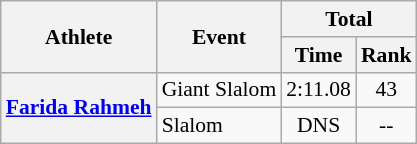<table class="wikitable" style="font-size:90%">
<tr>
<th rowspan="2">Athlete</th>
<th rowspan="2">Event</th>
<th colspan="2">Total</th>
</tr>
<tr>
<th>Time</th>
<th>Rank</th>
</tr>
<tr>
<th rowspan="2"><a href='#'>Farida Rahmeh</a></th>
<td>Giant Slalom</td>
<td align="center">2:11.08</td>
<td align="center">43</td>
</tr>
<tr>
<td>Slalom</td>
<td align="center">DNS</td>
<td align="center">--</td>
</tr>
</table>
